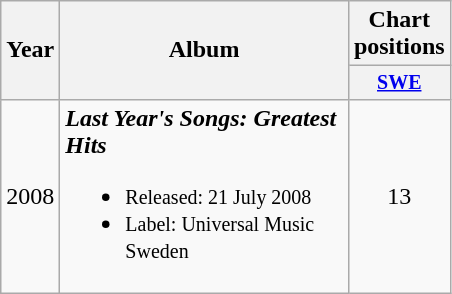<table class="wikitable" style="text-align:center;">
<tr>
<th rowspan="2">Year</th>
<th rowspan="2" style="width:185px;">Album</th>
<th colspan="1">Chart positions</th>
</tr>
<tr style="font-size:smaller;">
<th width="25"><a href='#'>SWE</a> <br></th>
</tr>
<tr>
<td>2008</td>
<td align=left><strong><em>Last Year's Songs: Greatest Hits</em></strong><br><ul><li><small>Released: 21 July 2008</small></li><li><small>Label: Universal Music Sweden</small></li></ul></td>
<td>13</td>
</tr>
</table>
